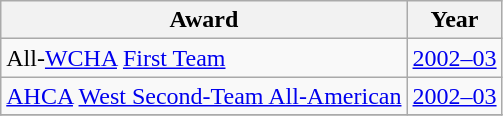<table class="wikitable">
<tr>
<th>Award</th>
<th>Year</th>
</tr>
<tr>
<td>All-<a href='#'>WCHA</a> <a href='#'>First Team</a></td>
<td><a href='#'>2002–03</a></td>
</tr>
<tr>
<td><a href='#'>AHCA</a> <a href='#'>West Second-Team All-American</a></td>
<td><a href='#'>2002–03</a></td>
</tr>
<tr>
</tr>
</table>
